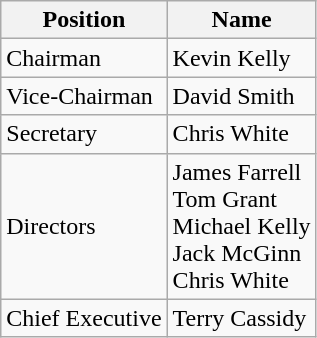<table class="wikitable">
<tr>
<th>Position</th>
<th>Name</th>
</tr>
<tr>
<td>Chairman</td>
<td>Kevin Kelly</td>
</tr>
<tr>
<td>Vice-Chairman</td>
<td>David Smith</td>
</tr>
<tr>
<td>Secretary</td>
<td>Chris White</td>
</tr>
<tr>
<td>Directors</td>
<td>James Farrell<br>Tom Grant<br>Michael Kelly<br>Jack McGinn<br>Chris White</td>
</tr>
<tr>
<td>Chief Executive</td>
<td>Terry Cassidy</td>
</tr>
</table>
